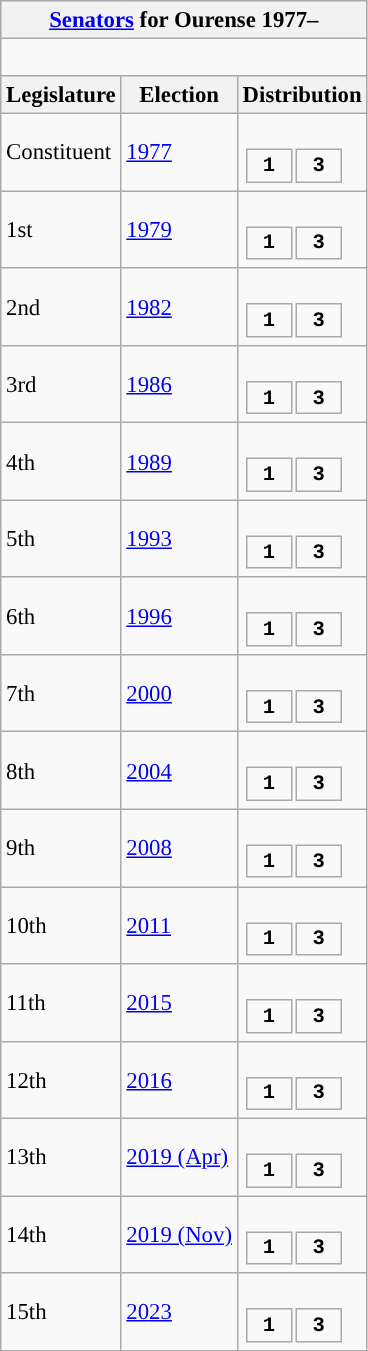<table class="wikitable" style="font-size:95%;">
<tr bgcolor="#CCCCCC">
<th colspan="3"><a href='#'>Senators</a> for Ourense 1977–</th>
</tr>
<tr>
<td colspan="3"><br>







</td>
</tr>
<tr bgcolor="#CCCCCC">
<th>Legislature</th>
<th>Election</th>
<th>Distribution</th>
</tr>
<tr>
<td>Constituent</td>
<td><a href='#'>1977</a></td>
<td><br><table style="width:5em; font-size:90%; text-align:center; font-family:Courier New;">
<tr style="font-weight:bold">
<td style="background:">1</td>
<td style="background:">3</td>
</tr>
</table>
</td>
</tr>
<tr>
<td>1st</td>
<td><a href='#'>1979</a></td>
<td><br><table style="width:5em; font-size:90%; text-align:center; font-family:Courier New;">
<tr style="font-weight:bold">
<td style="background:">1</td>
<td style="background:">3</td>
</tr>
</table>
</td>
</tr>
<tr>
<td>2nd</td>
<td><a href='#'>1982</a></td>
<td><br><table style="width:5em; font-size:90%; text-align:center; font-family:Courier New;">
<tr style="font-weight:bold">
<td style="background:">1</td>
<td style="background:">3</td>
</tr>
</table>
</td>
</tr>
<tr>
<td>3rd</td>
<td><a href='#'>1986</a></td>
<td><br><table style="width:5em; font-size:90%; text-align:center; font-family:Courier New;">
<tr style="font-weight:bold">
<td style="background:">1</td>
<td style="background:">3</td>
</tr>
</table>
</td>
</tr>
<tr>
<td>4th</td>
<td><a href='#'>1989</a></td>
<td><br><table style="width:5em; font-size:90%; text-align:center; font-family:Courier New;">
<tr style="font-weight:bold">
<td style="background:">1</td>
<td style="background:">3</td>
</tr>
</table>
</td>
</tr>
<tr>
<td>5th</td>
<td><a href='#'>1993</a></td>
<td><br><table style="width:5em; font-size:90%; text-align:center; font-family:Courier New;">
<tr style="font-weight:bold">
<td style="background:">1</td>
<td style="background:">3</td>
</tr>
</table>
</td>
</tr>
<tr>
<td>6th</td>
<td><a href='#'>1996</a></td>
<td><br><table style="width:5em; font-size:90%; text-align:center; font-family:Courier New;">
<tr style="font-weight:bold">
<td style="background:">1</td>
<td style="background:">3</td>
</tr>
</table>
</td>
</tr>
<tr>
<td>7th</td>
<td><a href='#'>2000</a></td>
<td><br><table style="width:5em; font-size:90%; text-align:center; font-family:Courier New;">
<tr style="font-weight:bold">
<td style="background:">1</td>
<td style="background:">3</td>
</tr>
</table>
</td>
</tr>
<tr>
<td>8th</td>
<td><a href='#'>2004</a></td>
<td><br><table style="width:5em; font-size:90%; text-align:center; font-family:Courier New;">
<tr style="font-weight:bold">
<td style="background:">1</td>
<td style="background:">3</td>
</tr>
</table>
</td>
</tr>
<tr>
<td>9th</td>
<td><a href='#'>2008</a></td>
<td><br><table style="width:5em; font-size:90%; text-align:center; font-family:Courier New;">
<tr style="font-weight:bold">
<td style="background:">1</td>
<td style="background:">3</td>
</tr>
</table>
</td>
</tr>
<tr>
<td>10th</td>
<td><a href='#'>2011</a></td>
<td><br><table style="width:5em; font-size:90%; text-align:center; font-family:Courier New;">
<tr style="font-weight:bold">
<td style="background:">1</td>
<td style="background:">3</td>
</tr>
</table>
</td>
</tr>
<tr>
<td>11th</td>
<td><a href='#'>2015</a></td>
<td><br><table style="width:5em; font-size:90%; text-align:center; font-family:Courier New;">
<tr style="font-weight:bold">
<td style="background:">1</td>
<td style="background:">3</td>
</tr>
</table>
</td>
</tr>
<tr>
<td>12th</td>
<td><a href='#'>2016</a></td>
<td><br><table style="width:5em; font-size:90%; text-align:center; font-family:Courier New;">
<tr style="font-weight:bold">
<td style="background:">1</td>
<td style="background:">3</td>
</tr>
</table>
</td>
</tr>
<tr>
<td>13th</td>
<td><a href='#'>2019 (Apr)</a></td>
<td><br><table style="width:5em; font-size:90%; text-align:center; font-family:Courier New;">
<tr style="font-weight:bold">
<td style="background:">1</td>
<td style="background:">3</td>
</tr>
</table>
</td>
</tr>
<tr>
<td>14th</td>
<td><a href='#'>2019 (Nov)</a></td>
<td><br><table style="width:5em; font-size:90%; text-align:center; font-family:Courier New;">
<tr style="font-weight:bold">
<td style="background:">1</td>
<td style="background:">3</td>
</tr>
</table>
</td>
</tr>
<tr>
<td>15th</td>
<td><a href='#'>2023</a></td>
<td><br><table style="width:5em; font-size:90%; text-align:center; font-family:Courier New;">
<tr style="font-weight:bold">
<td style="background:">1</td>
<td style="background:">3</td>
</tr>
</table>
</td>
</tr>
</table>
